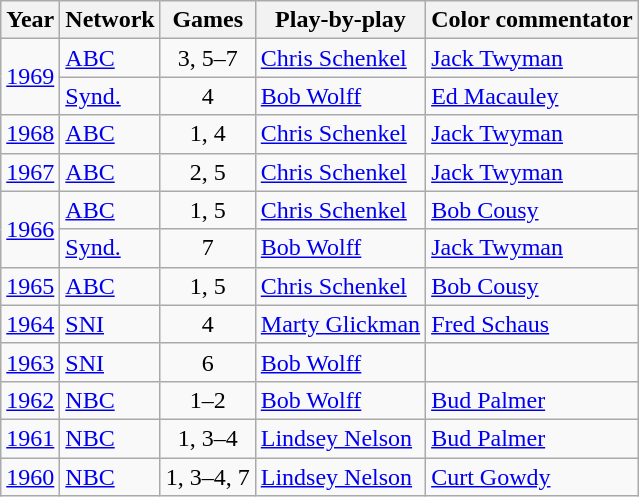<table class="wikitable">
<tr>
<th>Year</th>
<th>Network</th>
<th>Games</th>
<th>Play-by-play</th>
<th>Color commentator</th>
</tr>
<tr>
<td rowspan="2"><a href='#'>1969</a></td>
<td><a href='#'>ABC</a></td>
<td style="text-align:center;">3, 5–7</td>
<td><a href='#'>Chris Schenkel</a></td>
<td><a href='#'>Jack Twyman</a></td>
</tr>
<tr>
<td><a href='#'>Synd.</a></td>
<td style="text-align:center;">4</td>
<td><a href='#'>Bob Wolff</a></td>
<td><a href='#'>Ed Macauley</a></td>
</tr>
<tr>
<td><a href='#'>1968</a></td>
<td><a href='#'>ABC</a></td>
<td style="text-align:center;">1, 4</td>
<td><a href='#'>Chris Schenkel</a></td>
<td><a href='#'>Jack Twyman</a></td>
</tr>
<tr>
<td><a href='#'>1967</a></td>
<td><a href='#'>ABC</a></td>
<td style="text-align:center;">2, 5</td>
<td><a href='#'>Chris Schenkel</a></td>
<td><a href='#'>Jack Twyman</a></td>
</tr>
<tr>
<td rowspan="2"><a href='#'>1966</a></td>
<td><a href='#'>ABC</a></td>
<td style="text-align:center;">1, 5</td>
<td><a href='#'>Chris Schenkel</a></td>
<td><a href='#'>Bob Cousy</a></td>
</tr>
<tr>
<td><a href='#'>Synd.</a></td>
<td style="text-align:center;">7</td>
<td><a href='#'>Bob Wolff</a></td>
<td><a href='#'>Jack Twyman</a></td>
</tr>
<tr>
<td><a href='#'>1965</a></td>
<td><a href='#'>ABC</a></td>
<td style="text-align:center;">1, 5</td>
<td><a href='#'>Chris Schenkel</a></td>
<td><a href='#'>Bob Cousy</a></td>
</tr>
<tr>
<td><a href='#'>1964</a></td>
<td><a href='#'>SNI</a></td>
<td style="text-align:center;">4</td>
<td><a href='#'>Marty Glickman</a></td>
<td><a href='#'>Fred Schaus</a></td>
</tr>
<tr>
<td><a href='#'>1963</a></td>
<td><a href='#'>SNI</a></td>
<td style="text-align:center;">6</td>
<td><a href='#'>Bob Wolff</a></td>
</tr>
<tr>
<td><a href='#'>1962</a></td>
<td><a href='#'>NBC</a></td>
<td style="text-align:center;">1–2</td>
<td><a href='#'>Bob Wolff</a></td>
<td><a href='#'>Bud Palmer</a></td>
</tr>
<tr>
<td><a href='#'>1961</a></td>
<td><a href='#'>NBC</a></td>
<td style="text-align:center;">1, 3–4</td>
<td><a href='#'>Lindsey Nelson</a></td>
<td><a href='#'>Bud Palmer</a></td>
</tr>
<tr>
<td><a href='#'>1960</a></td>
<td><a href='#'>NBC</a></td>
<td style="text-align:center;">1, 3–4, 7</td>
<td><a href='#'>Lindsey Nelson</a></td>
<td><a href='#'>Curt Gowdy</a></td>
</tr>
</table>
